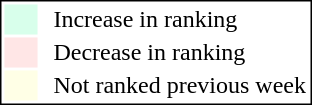<table style="border:1px solid black; float:right;">
<tr>
<td style="background:#D8FFEB; width:20px;"></td>
<td> </td>
<td>Increase in ranking</td>
</tr>
<tr>
<td style="background:#FFE6E6; width:20px;"></td>
<td> </td>
<td>Decrease in ranking</td>
</tr>
<tr>
<td style="background:#FFFFE6; width:20px;"></td>
<td> </td>
<td>Not ranked previous week</td>
</tr>
</table>
